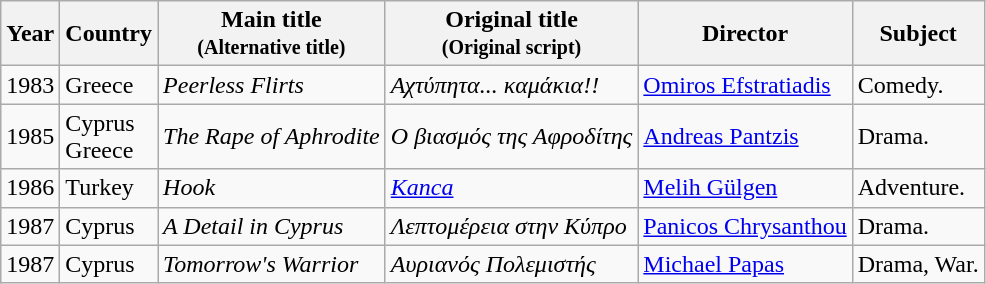<table class="wikitable sortable">
<tr>
<th>Year</th>
<th>Country</th>
<th class="unsortable">Main title<br><small>(Alternative title)</small></th>
<th class="unsortable">Original title<br><small>(Original script)</small></th>
<th>Director</th>
<th class="unsortable">Subject</th>
</tr>
<tr>
<td>1983</td>
<td>Greece</td>
<td><em>Peerless Flirts</em></td>
<td><em>Αχτύπητα... καμάκια!!</em></td>
<td><a href='#'>Omiros Efstratiadis</a></td>
<td>Comedy.</td>
</tr>
<tr>
<td>1985</td>
<td>Cyprus<br>Greece</td>
<td><em>The Rape of Aphrodite</em></td>
<td><em>Ο βιασμός της Αφροδίτης</em></td>
<td><a href='#'>Andreas Pantzis</a></td>
<td>Drama.</td>
</tr>
<tr>
<td>1986</td>
<td>Turkey</td>
<td><em>Hook</em></td>
<td><em><a href='#'>Kanca</a></em></td>
<td><a href='#'>Melih Gülgen</a></td>
<td>Adventure.</td>
</tr>
<tr>
<td>1987</td>
<td>Cyprus</td>
<td><em>A Detail in Cyprus</em></td>
<td><em>Λεπτομέρεια στην Κύπρο</em></td>
<td><a href='#'>Panicos Chrysanthou</a></td>
<td>Drama.</td>
</tr>
<tr>
<td>1987</td>
<td>Cyprus</td>
<td><em>Tomorrow's Warrior</em></td>
<td><em>Αυριανός Πολεμιστής</em></td>
<td><a href='#'>Michael Papas</a></td>
<td>Drama, War.</td>
</tr>
</table>
